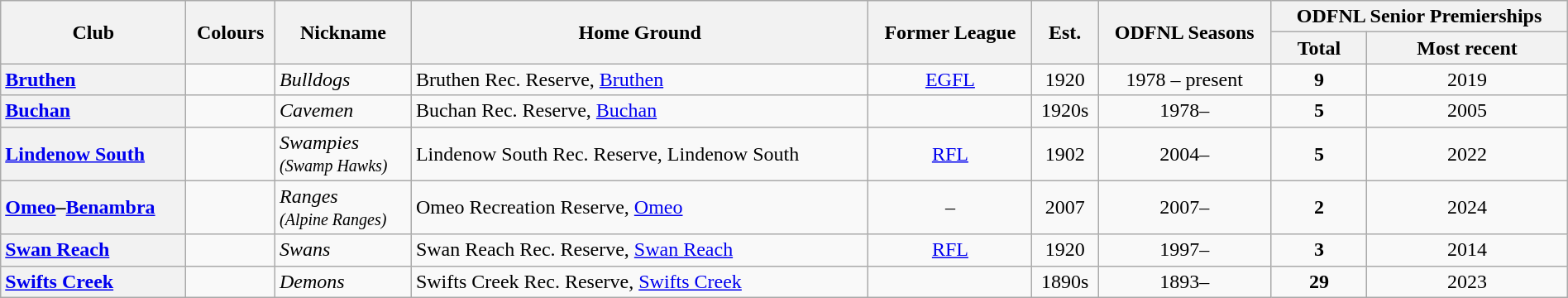<table class="wikitable sortable mw-collapsible mw-collapsed" style="text-align:center; width:100%">
<tr>
<th rowspan="2">Club</th>
<th rowspan="2">Colours</th>
<th rowspan="2">Nickname</th>
<th rowspan="2">Home Ground</th>
<th rowspan="2">Former League</th>
<th rowspan="2">Est.</th>
<th rowspan="2">ODFNL Seasons</th>
<th colspan="2">ODFNL Senior Premierships</th>
</tr>
<tr>
<th>Total</th>
<th>Most recent</th>
</tr>
<tr>
<th style="text-align:left"><a href='#'>Bruthen</a></th>
<td></td>
<td align="left"><em>Bulldogs</em></td>
<td align="left">Bruthen Rec. Reserve, <a href='#'>Bruthen</a></td>
<td align="center"><a href='#'>EGFL</a></td>
<td>1920</td>
<td>1978 – present</td>
<td align="center"><strong>9</strong></td>
<td>2019</td>
</tr>
<tr>
<th style="text-align:left"><a href='#'>Buchan</a></th>
<td></td>
<td align="left"><em>Cavemen</em></td>
<td align="left">Buchan Rec. Reserve, <a href='#'>Buchan</a></td>
<td align="center"></td>
<td>1920s</td>
<td>1978–</td>
<td align="center"><strong>5</strong></td>
<td>2005</td>
</tr>
<tr>
<th style="text-align:left"><a href='#'>Lindenow South</a></th>
<td></td>
<td align="left"><em>Swampies<br><small>(Swamp Hawks)</small></em></td>
<td align="left">Lindenow South Rec. Reserve, Lindenow South</td>
<td align="center"><a href='#'>RFL</a></td>
<td>1902</td>
<td>2004–</td>
<td align="center"><strong>5</strong></td>
<td>2022</td>
</tr>
<tr>
<th style="text-align:left"><a href='#'>Omeo</a>–<a href='#'>Benambra</a></th>
<td></td>
<td align="left"><em>Ranges<br><small>(Alpine Ranges)</small></em></td>
<td align="left">Omeo Recreation Reserve, <a href='#'>Omeo</a></td>
<td align="center">–</td>
<td>2007</td>
<td>2007–</td>
<td align="center"><strong>2</strong></td>
<td>2024</td>
</tr>
<tr>
<th style="text-align:left"><a href='#'>Swan Reach</a></th>
<td></td>
<td align="left"><em>Swans</em></td>
<td align="left">Swan Reach Rec. Reserve, <a href='#'>Swan Reach</a></td>
<td align="center"><a href='#'>RFL</a></td>
<td>1920</td>
<td>1997–</td>
<td align="center"><strong>3</strong></td>
<td>2014</td>
</tr>
<tr>
<th style="text-align:left"><a href='#'>Swifts Creek</a></th>
<td></td>
<td align="left"><em>Demons</em></td>
<td align="left">Swifts Creek Rec. Reserve, <a href='#'>Swifts Creek</a></td>
<td align="center"></td>
<td>1890s</td>
<td>1893–</td>
<td align="center"><strong>29</strong></td>
<td>2023</td>
</tr>
</table>
